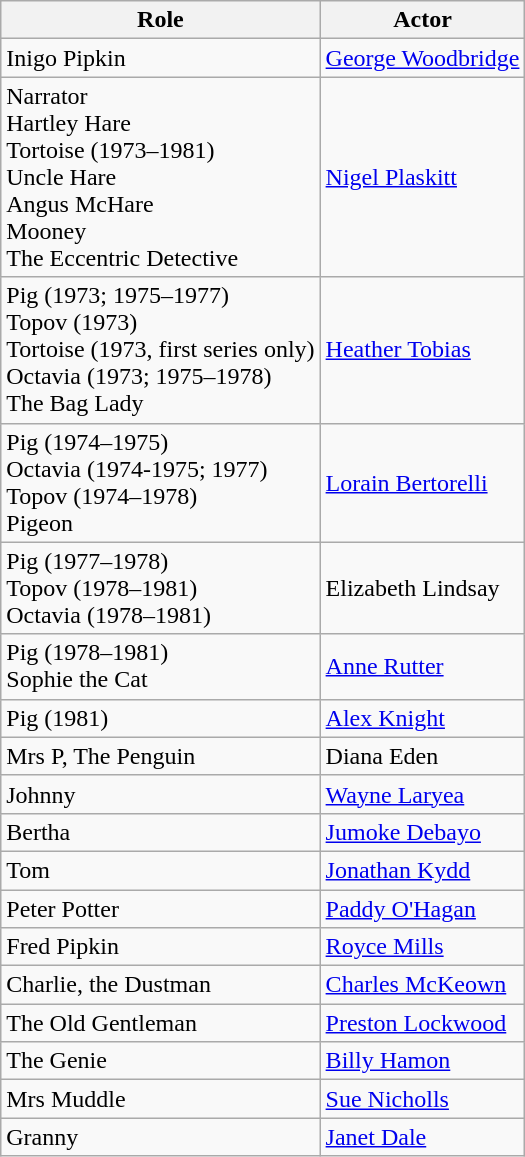<table class="wikitable">
<tr>
<th>Role</th>
<th>Actor</th>
</tr>
<tr>
<td>Inigo Pipkin</td>
<td><a href='#'>George Woodbridge</a></td>
</tr>
<tr>
<td>Narrator<br>Hartley Hare<br>Tortoise (1973–1981)<br>Uncle Hare<br>Angus McHare<br>Mooney<br>The Eccentric Detective</td>
<td><a href='#'>Nigel Plaskitt</a></td>
</tr>
<tr>
<td>Pig (1973; 1975–1977)<br>Topov (1973)<br>Tortoise (1973, first series only)<br>Octavia (1973; 1975–1978)<br>The Bag Lady</td>
<td><a href='#'>Heather Tobias</a></td>
</tr>
<tr>
<td>Pig (1974–1975)<br>Octavia (1974-1975; 1977)<br>Topov (1974–1978)<br>Pigeon</td>
<td><a href='#'>Lorain Bertorelli</a></td>
</tr>
<tr>
<td>Pig (1977–1978)<br>Topov (1978–1981)<br>Octavia (1978–1981)</td>
<td>Elizabeth Lindsay</td>
</tr>
<tr>
<td>Pig (1978–1981)<br>Sophie the Cat</td>
<td><a href='#'>Anne Rutter</a></td>
</tr>
<tr>
<td>Pig (1981)</td>
<td><a href='#'>Alex Knight</a></td>
</tr>
<tr>
<td>Mrs P, The Penguin</td>
<td>Diana Eden</td>
</tr>
<tr>
<td>Johnny</td>
<td><a href='#'>Wayne Laryea</a></td>
</tr>
<tr>
<td>Bertha</td>
<td><a href='#'>Jumoke Debayo</a></td>
</tr>
<tr>
<td>Tom</td>
<td><a href='#'>Jonathan Kydd</a></td>
</tr>
<tr>
<td>Peter Potter</td>
<td><a href='#'>Paddy O'Hagan</a></td>
</tr>
<tr>
<td>Fred Pipkin</td>
<td><a href='#'>Royce Mills</a></td>
</tr>
<tr>
<td>Charlie, the Dustman</td>
<td><a href='#'>Charles McKeown</a></td>
</tr>
<tr>
<td>The Old Gentleman</td>
<td><a href='#'>Preston Lockwood</a></td>
</tr>
<tr>
<td>The Genie</td>
<td><a href='#'>Billy Hamon</a></td>
</tr>
<tr>
<td>Mrs Muddle</td>
<td><a href='#'>Sue Nicholls</a></td>
</tr>
<tr>
<td>Granny</td>
<td><a href='#'>Janet Dale</a></td>
</tr>
</table>
